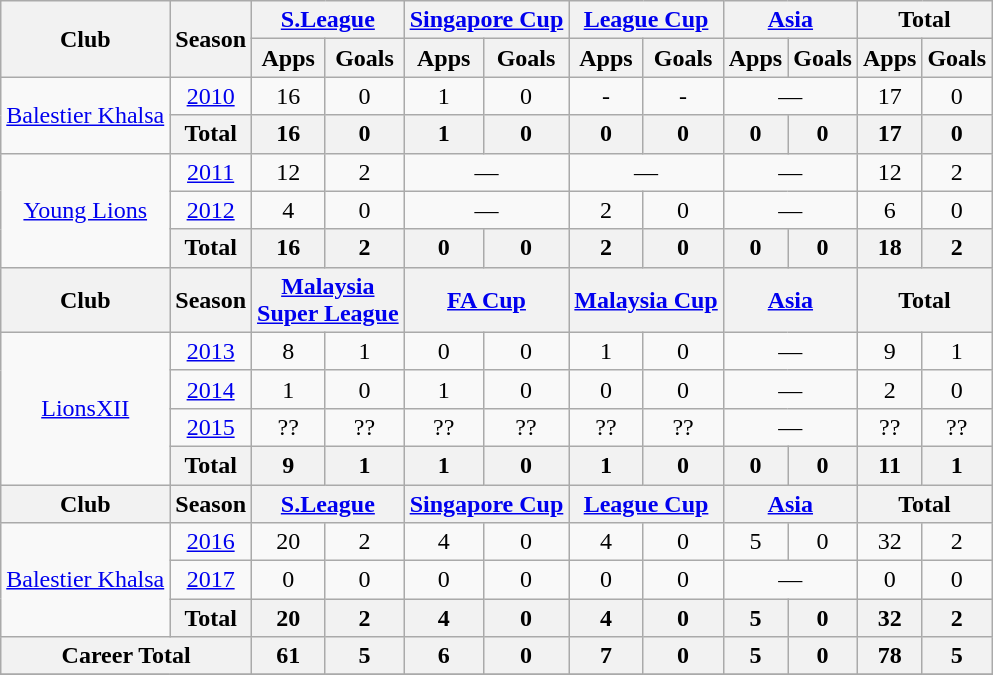<table class="wikitable" style="text-align:center">
<tr>
<th rowspan="2">Club</th>
<th rowspan="2">Season</th>
<th colspan="2"><a href='#'>S.League</a></th>
<th colspan="2"><a href='#'>Singapore Cup</a></th>
<th colspan="2"><a href='#'>League Cup</a></th>
<th colspan="2"><a href='#'>Asia</a></th>
<th colspan="2">Total</th>
</tr>
<tr>
<th>Apps</th>
<th>Goals</th>
<th>Apps</th>
<th>Goals</th>
<th>Apps</th>
<th>Goals</th>
<th>Apps</th>
<th>Goals</th>
<th>Apps</th>
<th>Goals</th>
</tr>
<tr>
<td rowspan="2"><a href='#'>Balestier Khalsa</a></td>
<td><a href='#'>2010</a></td>
<td>16</td>
<td>0</td>
<td>1</td>
<td>0</td>
<td>-</td>
<td>-</td>
<td colspan='2'>—</td>
<td>17</td>
<td>0</td>
</tr>
<tr>
<th>Total</th>
<th>16</th>
<th>0</th>
<th>1</th>
<th>0</th>
<th>0</th>
<th>0</th>
<th>0</th>
<th>0</th>
<th>17</th>
<th>0</th>
</tr>
<tr>
<td rowspan="3"><a href='#'>Young Lions</a></td>
<td><a href='#'>2011</a></td>
<td>12</td>
<td>2</td>
<td colspan='2'>—</td>
<td colspan='2'>—</td>
<td colspan='2'>—</td>
<td>12</td>
<td>2</td>
</tr>
<tr>
<td><a href='#'>2012</a></td>
<td>4</td>
<td>0</td>
<td colspan='2'>—</td>
<td>2</td>
<td>0</td>
<td colspan='2'>—</td>
<td>6</td>
<td>0</td>
</tr>
<tr>
<th>Total</th>
<th>16</th>
<th>2</th>
<th>0</th>
<th>0</th>
<th>2</th>
<th>0</th>
<th>0</th>
<th>0</th>
<th>18</th>
<th>2</th>
</tr>
<tr>
<th>Club</th>
<th>Season</th>
<th colspan="2"><a href='#'>Malaysia<br>Super League</a></th>
<th colspan="2"><a href='#'>FA Cup</a></th>
<th colspan="2"><a href='#'>Malaysia Cup</a></th>
<th colspan="2"><a href='#'>Asia</a></th>
<th colspan="2">Total</th>
</tr>
<tr>
<td rowspan="4"><a href='#'>LionsXII</a></td>
<td><a href='#'>2013</a></td>
<td>8</td>
<td>1</td>
<td>0</td>
<td>0</td>
<td>1</td>
<td>0</td>
<td colspan='2'>—</td>
<td>9</td>
<td>1</td>
</tr>
<tr>
<td><a href='#'>2014</a></td>
<td>1</td>
<td>0</td>
<td>1</td>
<td>0</td>
<td>0</td>
<td>0</td>
<td colspan='2'>—</td>
<td>2</td>
<td>0</td>
</tr>
<tr>
<td><a href='#'>2015</a></td>
<td>??</td>
<td>??</td>
<td>??</td>
<td>??</td>
<td>??</td>
<td>??</td>
<td colspan='2'>—</td>
<td>??</td>
<td>??</td>
</tr>
<tr>
<th>Total</th>
<th>9</th>
<th>1</th>
<th>1</th>
<th>0</th>
<th>1</th>
<th>0</th>
<th>0</th>
<th>0</th>
<th>11</th>
<th>1</th>
</tr>
<tr>
<th>Club</th>
<th>Season</th>
<th colspan="2"><a href='#'>S.League</a></th>
<th colspan="2"><a href='#'>Singapore Cup</a></th>
<th colspan="2"><a href='#'>League Cup</a></th>
<th colspan="2"><a href='#'>Asia</a></th>
<th colspan="2">Total</th>
</tr>
<tr>
<td rowspan="3"><a href='#'>Balestier Khalsa</a></td>
<td><a href='#'>2016</a></td>
<td>20</td>
<td>2</td>
<td>4</td>
<td>0</td>
<td>4</td>
<td>0</td>
<td>5</td>
<td>0</td>
<td>32</td>
<td>2</td>
</tr>
<tr>
<td><a href='#'>2017</a></td>
<td>0</td>
<td>0</td>
<td>0</td>
<td>0</td>
<td>0</td>
<td>0</td>
<td colspan='2'>—</td>
<td>0</td>
<td>0</td>
</tr>
<tr>
<th>Total</th>
<th>20</th>
<th>2</th>
<th>4</th>
<th>0</th>
<th>4</th>
<th>0</th>
<th>5</th>
<th>0</th>
<th>32</th>
<th>2</th>
</tr>
<tr>
<th colspan="2">Career Total</th>
<th>61</th>
<th>5</th>
<th>6</th>
<th>0</th>
<th>7</th>
<th>0</th>
<th>5</th>
<th>0</th>
<th>78</th>
<th>5</th>
</tr>
<tr>
</tr>
</table>
